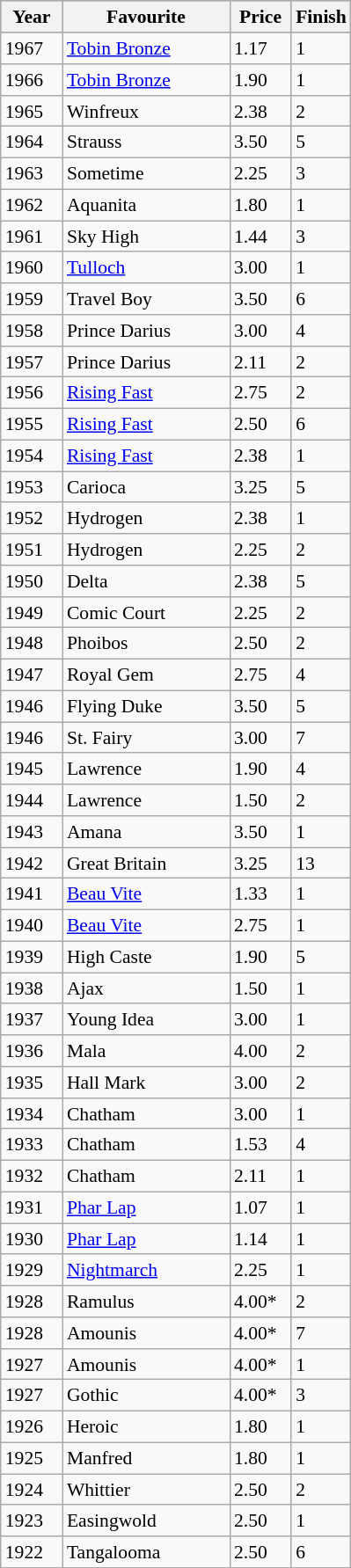<table class="wikitable sortable" style="font-size:90%; float:left; margin-right:1em">
<tr style="background:#6c6; text-align:center;">
<th style="width:40px">Year<br></th>
<th style="width:120px;">Favourite<br></th>
<th style="width:40px;">Price<br></th>
<th style="width:30px;">Finish<br></th>
</tr>
<tr>
<td>1967</td>
<td><a href='#'>Tobin Bronze</a></td>
<td>1.17</td>
<td>1</td>
</tr>
<tr>
<td>1966</td>
<td><a href='#'>Tobin Bronze</a></td>
<td>1.90</td>
<td>1</td>
</tr>
<tr>
<td>1965</td>
<td>Winfreux</td>
<td>2.38</td>
<td>2</td>
</tr>
<tr>
<td>1964</td>
<td>Strauss</td>
<td>3.50</td>
<td>5</td>
</tr>
<tr>
<td>1963</td>
<td>Sometime</td>
<td>2.25</td>
<td>3</td>
</tr>
<tr>
<td>1962</td>
<td>Aquanita</td>
<td>1.80</td>
<td>1</td>
</tr>
<tr>
<td>1961</td>
<td>Sky High</td>
<td>1.44</td>
<td>3</td>
</tr>
<tr>
<td>1960</td>
<td><a href='#'>Tulloch</a></td>
<td>3.00</td>
<td>1</td>
</tr>
<tr>
<td>1959</td>
<td>Travel Boy</td>
<td>3.50</td>
<td>6</td>
</tr>
<tr>
<td>1958</td>
<td>Prince Darius</td>
<td>3.00</td>
<td>4</td>
</tr>
<tr>
<td>1957</td>
<td>Prince Darius</td>
<td>2.11</td>
<td>2</td>
</tr>
<tr>
<td>1956</td>
<td><a href='#'>Rising Fast</a></td>
<td>2.75</td>
<td>2</td>
</tr>
<tr>
<td>1955</td>
<td><a href='#'>Rising Fast</a></td>
<td>2.50</td>
<td>6</td>
</tr>
<tr>
<td>1954</td>
<td><a href='#'>Rising Fast</a></td>
<td>2.38</td>
<td>1</td>
</tr>
<tr>
<td>1953</td>
<td>Carioca</td>
<td>3.25</td>
<td>5</td>
</tr>
<tr>
<td>1952</td>
<td>Hydrogen</td>
<td>2.38</td>
<td>1</td>
</tr>
<tr>
<td>1951</td>
<td>Hydrogen</td>
<td>2.25</td>
<td>2</td>
</tr>
<tr>
<td>1950</td>
<td>Delta</td>
<td>2.38</td>
<td>5</td>
</tr>
<tr>
<td>1949</td>
<td>Comic Court</td>
<td>2.25</td>
<td>2</td>
</tr>
<tr>
<td>1948</td>
<td>Phoibos</td>
<td>2.50</td>
<td>2</td>
</tr>
<tr>
<td>1947</td>
<td>Royal Gem</td>
<td>2.75</td>
<td>4</td>
</tr>
<tr>
<td>1946</td>
<td>Flying Duke</td>
<td>3.50</td>
<td>5</td>
</tr>
<tr>
<td>1946</td>
<td>St. Fairy</td>
<td>3.00</td>
<td>7</td>
</tr>
<tr>
<td>1945</td>
<td>Lawrence</td>
<td>1.90</td>
<td>4</td>
</tr>
<tr>
<td>1944</td>
<td>Lawrence</td>
<td>1.50</td>
<td>2</td>
</tr>
<tr>
<td>1943</td>
<td>Amana</td>
<td>3.50</td>
<td>1</td>
</tr>
<tr>
<td>1942</td>
<td>Great Britain</td>
<td>3.25</td>
<td>13</td>
</tr>
<tr>
<td>1941</td>
<td><a href='#'>Beau Vite</a></td>
<td>1.33</td>
<td>1</td>
</tr>
<tr>
<td>1940</td>
<td><a href='#'>Beau Vite</a></td>
<td>2.75</td>
<td>1</td>
</tr>
<tr>
<td>1939</td>
<td>High Caste</td>
<td>1.90</td>
<td>5</td>
</tr>
<tr>
<td>1938</td>
<td>Ajax</td>
<td>1.50</td>
<td>1</td>
</tr>
<tr>
<td>1937</td>
<td>Young Idea</td>
<td>3.00</td>
<td>1</td>
</tr>
<tr>
<td>1936</td>
<td>Mala</td>
<td>4.00</td>
<td>2</td>
</tr>
<tr>
<td>1935</td>
<td>Hall Mark</td>
<td>3.00</td>
<td>2</td>
</tr>
<tr>
<td>1934</td>
<td>Chatham</td>
<td>3.00</td>
<td>1</td>
</tr>
<tr>
<td>1933</td>
<td>Chatham</td>
<td>1.53</td>
<td>4</td>
</tr>
<tr>
<td>1932</td>
<td>Chatham</td>
<td>2.11</td>
<td>1</td>
</tr>
<tr>
<td>1931</td>
<td><a href='#'>Phar Lap</a></td>
<td>1.07</td>
<td>1</td>
</tr>
<tr>
<td>1930</td>
<td><a href='#'>Phar Lap</a></td>
<td>1.14</td>
<td>1</td>
</tr>
<tr>
<td>1929</td>
<td><a href='#'>Nightmarch</a></td>
<td>2.25</td>
<td>1</td>
</tr>
<tr>
<td>1928</td>
<td>Ramulus</td>
<td>4.00*</td>
<td>2</td>
</tr>
<tr>
<td>1928</td>
<td>Amounis</td>
<td>4.00*</td>
<td>7</td>
</tr>
<tr>
<td>1927</td>
<td>Amounis</td>
<td>4.00*</td>
<td>1</td>
</tr>
<tr>
<td>1927</td>
<td>Gothic</td>
<td>4.00*</td>
<td>3</td>
</tr>
<tr>
<td>1926</td>
<td>Heroic</td>
<td>1.80</td>
<td>1</td>
</tr>
<tr>
<td>1925</td>
<td>Manfred</td>
<td>1.80</td>
<td>1</td>
</tr>
<tr>
<td>1924</td>
<td>Whittier</td>
<td>2.50</td>
<td>2</td>
</tr>
<tr>
<td>1923</td>
<td>Easingwold</td>
<td>2.50</td>
<td>1</td>
</tr>
<tr>
<td>1922</td>
<td>Tangalooma</td>
<td>2.50</td>
<td>6</td>
</tr>
</table>
